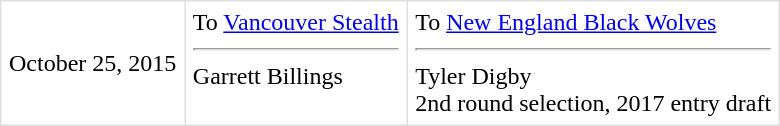<table border=1 style="border-collapse:collapse" bordercolor="#DFDFDF"  cellpadding="5">
<tr>
<td>October 25, 2015</td>
<td valign="top">To <a href='#'>Vancouver Stealth</a><hr>Garrett Billings</td>
<td valign="top">To <a href='#'>New England Black Wolves</a><hr>Tyler Digby<br>2nd round selection, 2017 entry draft</td>
</tr>
</table>
